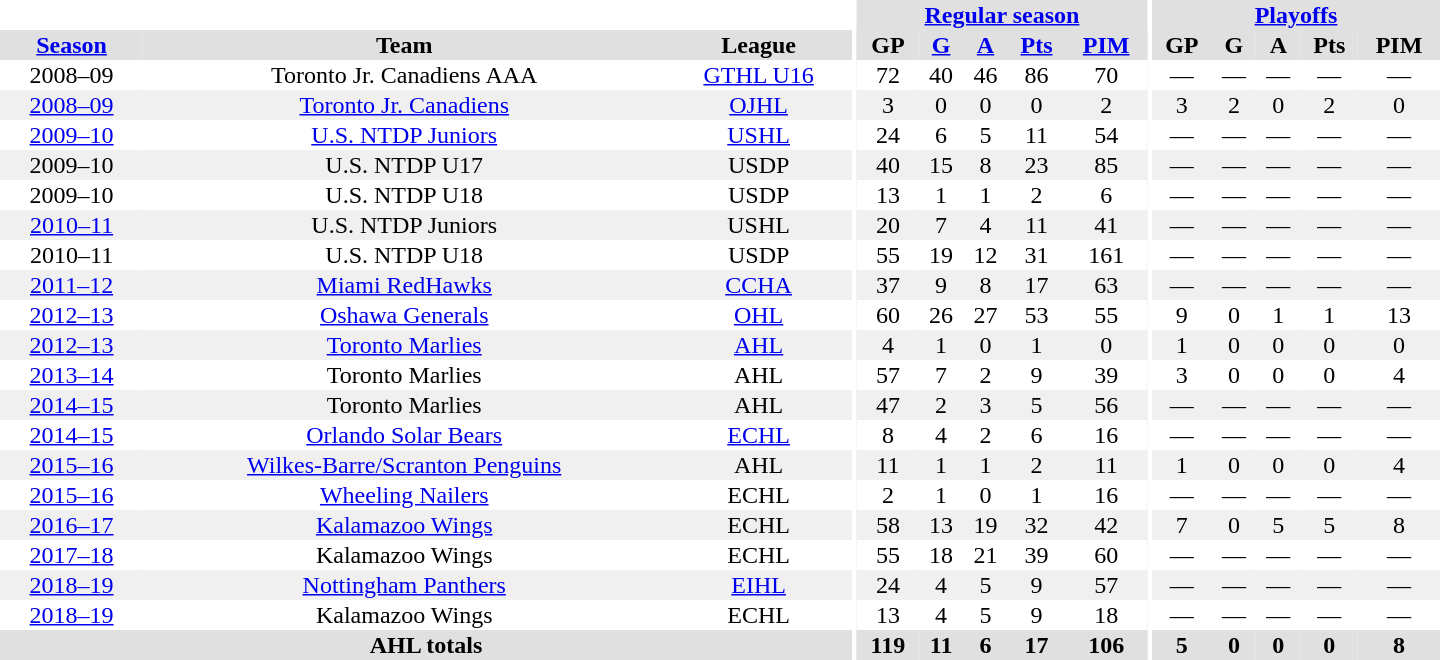<table border="0" cellpadding="1" cellspacing="0" style="text-align:center; width:60em">
<tr bgcolor="#e0e0e0">
<th colspan="3" bgcolor="#ffffff"></th>
<th rowspan="99" bgcolor="#ffffff"></th>
<th colspan="5"><a href='#'>Regular season</a></th>
<th rowspan="99" bgcolor="#ffffff"></th>
<th colspan="5"><a href='#'>Playoffs</a></th>
</tr>
<tr bgcolor="#e0e0e0">
<th><a href='#'>Season</a></th>
<th>Team</th>
<th>League</th>
<th>GP</th>
<th><a href='#'>G</a></th>
<th><a href='#'>A</a></th>
<th><a href='#'>Pts</a></th>
<th><a href='#'>PIM</a></th>
<th>GP</th>
<th>G</th>
<th>A</th>
<th>Pts</th>
<th>PIM</th>
</tr>
<tr>
<td>2008–09</td>
<td>Toronto Jr. Canadiens AAA</td>
<td><a href='#'>GTHL U16</a></td>
<td>72</td>
<td>40</td>
<td>46</td>
<td>86</td>
<td>70</td>
<td>—</td>
<td>—</td>
<td>—</td>
<td>—</td>
<td>—</td>
</tr>
<tr bgcolor="#f0f0f0">
<td><a href='#'>2008–09</a></td>
<td><a href='#'>Toronto Jr. Canadiens</a></td>
<td><a href='#'>OJHL</a></td>
<td>3</td>
<td>0</td>
<td>0</td>
<td>0</td>
<td>2</td>
<td>3</td>
<td>2</td>
<td>0</td>
<td>2</td>
<td>0</td>
</tr>
<tr>
<td><a href='#'>2009–10</a></td>
<td><a href='#'>U.S. NTDP Juniors</a></td>
<td><a href='#'>USHL</a></td>
<td>24</td>
<td>6</td>
<td>5</td>
<td>11</td>
<td>54</td>
<td>—</td>
<td>—</td>
<td>—</td>
<td>—</td>
<td>—</td>
</tr>
<tr bgcolor="#f0f0f0">
<td>2009–10</td>
<td>U.S. NTDP U17</td>
<td>USDP</td>
<td>40</td>
<td>15</td>
<td>8</td>
<td>23</td>
<td>85</td>
<td>—</td>
<td>—</td>
<td>—</td>
<td>—</td>
<td>—</td>
</tr>
<tr>
<td>2009–10</td>
<td>U.S. NTDP U18</td>
<td>USDP</td>
<td>13</td>
<td>1</td>
<td>1</td>
<td>2</td>
<td>6</td>
<td>—</td>
<td>—</td>
<td>—</td>
<td>—</td>
<td>—</td>
</tr>
<tr bgcolor="#f0f0f0">
<td><a href='#'>2010–11</a></td>
<td>U.S. NTDP Juniors</td>
<td>USHL</td>
<td>20</td>
<td>7</td>
<td>4</td>
<td>11</td>
<td>41</td>
<td>—</td>
<td>—</td>
<td>—</td>
<td>—</td>
<td>—</td>
</tr>
<tr>
<td>2010–11</td>
<td>U.S. NTDP U18</td>
<td>USDP</td>
<td>55</td>
<td>19</td>
<td>12</td>
<td>31</td>
<td>161</td>
<td>—</td>
<td>—</td>
<td>—</td>
<td>—</td>
<td>—</td>
</tr>
<tr bgcolor="#f0f0f0">
<td><a href='#'>2011–12</a></td>
<td><a href='#'>Miami RedHawks</a></td>
<td><a href='#'>CCHA</a></td>
<td>37</td>
<td>9</td>
<td>8</td>
<td>17</td>
<td>63</td>
<td>—</td>
<td>—</td>
<td>—</td>
<td>—</td>
<td>—</td>
</tr>
<tr>
<td><a href='#'>2012–13</a></td>
<td><a href='#'>Oshawa Generals</a></td>
<td><a href='#'>OHL</a></td>
<td>60</td>
<td>26</td>
<td>27</td>
<td>53</td>
<td>55</td>
<td>9</td>
<td>0</td>
<td>1</td>
<td>1</td>
<td>13</td>
</tr>
<tr bgcolor="#f0f0f0">
<td><a href='#'>2012–13</a></td>
<td><a href='#'>Toronto Marlies</a></td>
<td><a href='#'>AHL</a></td>
<td>4</td>
<td>1</td>
<td>0</td>
<td>1</td>
<td>0</td>
<td>1</td>
<td>0</td>
<td>0</td>
<td>0</td>
<td>0</td>
</tr>
<tr>
<td><a href='#'>2013–14</a></td>
<td>Toronto Marlies</td>
<td>AHL</td>
<td>57</td>
<td>7</td>
<td>2</td>
<td>9</td>
<td>39</td>
<td>3</td>
<td>0</td>
<td>0</td>
<td>0</td>
<td>4</td>
</tr>
<tr bgcolor="#f0f0f0">
<td><a href='#'>2014–15</a></td>
<td>Toronto Marlies</td>
<td>AHL</td>
<td>47</td>
<td>2</td>
<td>3</td>
<td>5</td>
<td>56</td>
<td>—</td>
<td>—</td>
<td>—</td>
<td>—</td>
<td>—</td>
</tr>
<tr>
<td><a href='#'>2014–15</a></td>
<td><a href='#'>Orlando Solar Bears</a></td>
<td><a href='#'>ECHL</a></td>
<td>8</td>
<td>4</td>
<td>2</td>
<td>6</td>
<td>16</td>
<td>—</td>
<td>—</td>
<td>—</td>
<td>—</td>
<td>—</td>
</tr>
<tr bgcolor="#f0f0f0">
<td><a href='#'>2015–16</a></td>
<td><a href='#'>Wilkes-Barre/Scranton Penguins</a></td>
<td>AHL</td>
<td>11</td>
<td>1</td>
<td>1</td>
<td>2</td>
<td>11</td>
<td>1</td>
<td>0</td>
<td>0</td>
<td>0</td>
<td>4</td>
</tr>
<tr>
<td><a href='#'>2015–16</a></td>
<td><a href='#'>Wheeling Nailers</a></td>
<td>ECHL</td>
<td>2</td>
<td>1</td>
<td>0</td>
<td>1</td>
<td>16</td>
<td>—</td>
<td>—</td>
<td>—</td>
<td>—</td>
<td>—</td>
</tr>
<tr bgcolor="#f0f0f0">
<td><a href='#'>2016–17</a></td>
<td><a href='#'>Kalamazoo Wings</a></td>
<td>ECHL</td>
<td>58</td>
<td>13</td>
<td>19</td>
<td>32</td>
<td>42</td>
<td>7</td>
<td>0</td>
<td>5</td>
<td>5</td>
<td>8</td>
</tr>
<tr>
<td><a href='#'>2017–18</a></td>
<td>Kalamazoo Wings</td>
<td>ECHL</td>
<td>55</td>
<td>18</td>
<td>21</td>
<td>39</td>
<td>60</td>
<td>—</td>
<td>—</td>
<td>—</td>
<td>—</td>
<td>—</td>
</tr>
<tr bgcolor="#f0f0f0">
<td><a href='#'>2018–19</a></td>
<td><a href='#'>Nottingham Panthers</a></td>
<td><a href='#'>EIHL</a></td>
<td>24</td>
<td>4</td>
<td>5</td>
<td>9</td>
<td>57</td>
<td>—</td>
<td>—</td>
<td>—</td>
<td>—</td>
<td>—</td>
</tr>
<tr>
<td><a href='#'>2018–19</a></td>
<td>Kalamazoo Wings</td>
<td>ECHL</td>
<td>13</td>
<td>4</td>
<td>5</td>
<td>9</td>
<td>18</td>
<td>—</td>
<td>—</td>
<td>—</td>
<td>—</td>
<td>—</td>
</tr>
<tr bgcolor="#e0e0e0">
<th colspan="3">AHL totals</th>
<th>119</th>
<th>11</th>
<th>6</th>
<th>17</th>
<th>106</th>
<th>5</th>
<th>0</th>
<th>0</th>
<th>0</th>
<th>8</th>
</tr>
</table>
